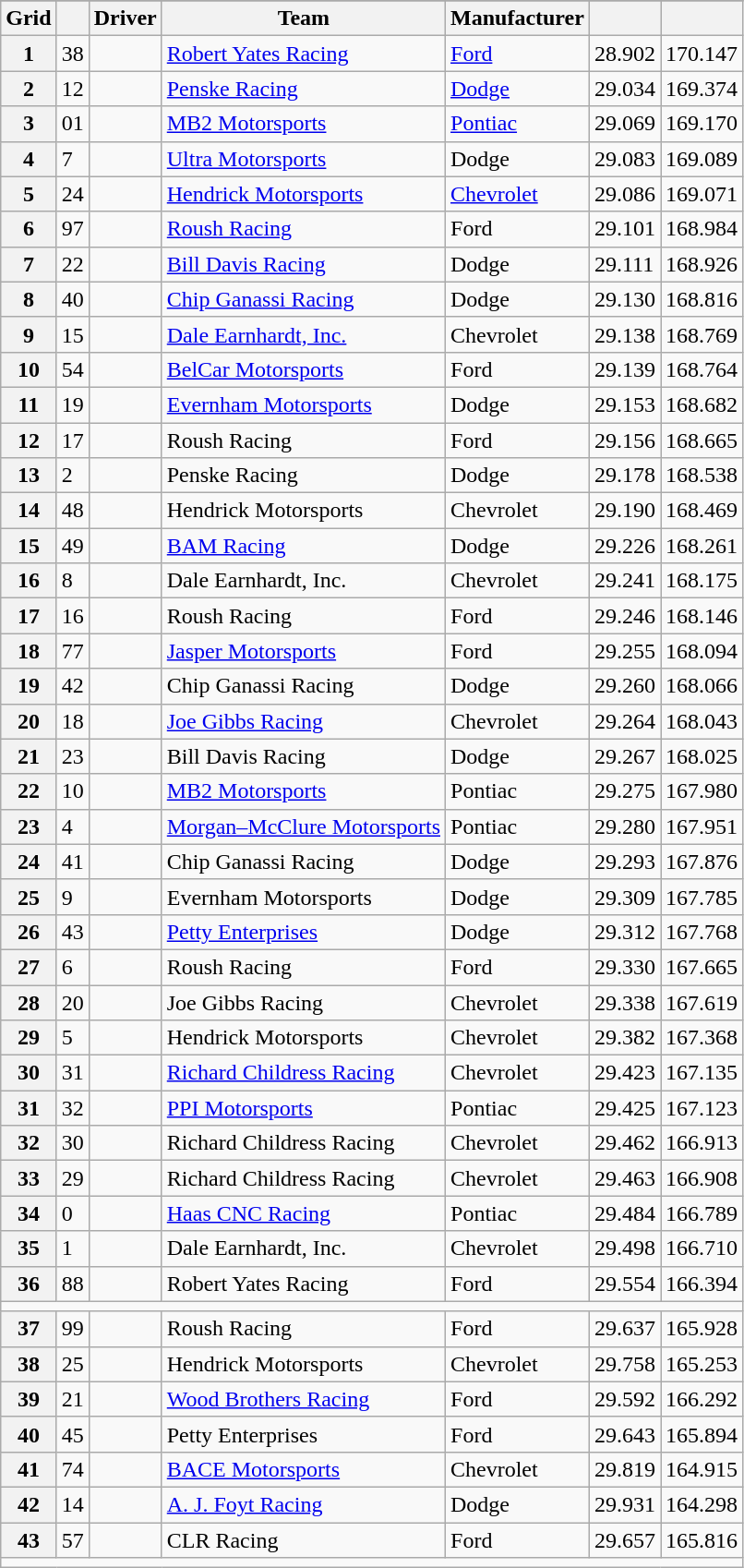<table class="wikitable sortable">
<tr>
</tr>
<tr>
<th scope="col">Grid</th>
<th scope="col"></th>
<th scope="col">Driver</th>
<th scope="col">Team</th>
<th scope="col">Manufacturer</th>
<th scope="col"></th>
<th scope="col"></th>
</tr>
<tr>
<th scope="row">1</th>
<td>38</td>
<td></td>
<td><a href='#'>Robert Yates Racing</a></td>
<td><a href='#'>Ford</a></td>
<td>28.902</td>
<td>170.147</td>
</tr>
<tr>
<th scope="row">2</th>
<td>12</td>
<td></td>
<td><a href='#'>Penske Racing</a></td>
<td><a href='#'>Dodge</a></td>
<td>29.034</td>
<td>169.374</td>
</tr>
<tr>
<th scope="row">3</th>
<td>01</td>
<td></td>
<td><a href='#'>MB2 Motorsports</a></td>
<td><a href='#'>Pontiac</a></td>
<td>29.069</td>
<td>169.170</td>
</tr>
<tr>
<th scope="row">4</th>
<td>7</td>
<td></td>
<td><a href='#'>Ultra Motorsports</a></td>
<td>Dodge</td>
<td>29.083</td>
<td>169.089</td>
</tr>
<tr>
<th scope="row">5</th>
<td>24</td>
<td></td>
<td><a href='#'>Hendrick Motorsports</a></td>
<td><a href='#'>Chevrolet</a></td>
<td>29.086</td>
<td>169.071</td>
</tr>
<tr>
<th scope="row">6</th>
<td>97</td>
<td></td>
<td><a href='#'>Roush Racing</a></td>
<td>Ford</td>
<td>29.101</td>
<td>168.984</td>
</tr>
<tr>
<th scope="row">7</th>
<td>22</td>
<td></td>
<td><a href='#'>Bill Davis Racing</a></td>
<td>Dodge</td>
<td>29.111</td>
<td>168.926</td>
</tr>
<tr>
<th scope="row">8</th>
<td>40</td>
<td></td>
<td><a href='#'>Chip Ganassi Racing</a></td>
<td>Dodge</td>
<td>29.130</td>
<td>168.816</td>
</tr>
<tr>
<th scope="row">9</th>
<td>15</td>
<td></td>
<td><a href='#'>Dale Earnhardt, Inc.</a></td>
<td>Chevrolet</td>
<td>29.138</td>
<td>168.769</td>
</tr>
<tr>
<th scope="row">10</th>
<td>54</td>
<td></td>
<td><a href='#'>BelCar Motorsports</a></td>
<td>Ford</td>
<td>29.139</td>
<td>168.764</td>
</tr>
<tr>
<th scope="row">11</th>
<td>19</td>
<td></td>
<td><a href='#'>Evernham Motorsports</a></td>
<td>Dodge</td>
<td>29.153</td>
<td>168.682</td>
</tr>
<tr>
<th scope="row">12</th>
<td>17</td>
<td></td>
<td>Roush Racing</td>
<td>Ford</td>
<td>29.156</td>
<td>168.665</td>
</tr>
<tr>
<th scope="row">13</th>
<td>2</td>
<td></td>
<td>Penske Racing</td>
<td>Dodge</td>
<td>29.178</td>
<td>168.538</td>
</tr>
<tr>
<th scope="row">14</th>
<td>48</td>
<td></td>
<td>Hendrick Motorsports</td>
<td>Chevrolet</td>
<td>29.190</td>
<td>168.469</td>
</tr>
<tr>
<th scope="row">15</th>
<td>49</td>
<td></td>
<td><a href='#'>BAM Racing</a></td>
<td>Dodge</td>
<td>29.226</td>
<td>168.261</td>
</tr>
<tr>
<th scope="row">16</th>
<td>8</td>
<td></td>
<td>Dale Earnhardt, Inc.</td>
<td>Chevrolet</td>
<td>29.241</td>
<td>168.175</td>
</tr>
<tr>
<th scope="row">17</th>
<td>16</td>
<td></td>
<td>Roush Racing</td>
<td>Ford</td>
<td>29.246</td>
<td>168.146</td>
</tr>
<tr>
<th scope="row">18</th>
<td>77</td>
<td></td>
<td><a href='#'>Jasper Motorsports</a></td>
<td>Ford</td>
<td>29.255</td>
<td>168.094</td>
</tr>
<tr>
<th scope="row">19</th>
<td>42</td>
<td></td>
<td>Chip Ganassi Racing</td>
<td>Dodge</td>
<td>29.260</td>
<td>168.066</td>
</tr>
<tr>
<th scope="row">20</th>
<td>18</td>
<td></td>
<td><a href='#'>Joe Gibbs Racing</a></td>
<td>Chevrolet</td>
<td>29.264</td>
<td>168.043</td>
</tr>
<tr>
<th scope="row">21</th>
<td>23</td>
<td></td>
<td>Bill Davis Racing</td>
<td>Dodge</td>
<td>29.267</td>
<td>168.025</td>
</tr>
<tr>
<th scope="row">22</th>
<td>10</td>
<td></td>
<td><a href='#'>MB2 Motorsports</a></td>
<td>Pontiac</td>
<td>29.275</td>
<td>167.980</td>
</tr>
<tr>
<th scope="row">23</th>
<td>4</td>
<td></td>
<td><a href='#'>Morgan–McClure Motorsports</a></td>
<td>Pontiac</td>
<td>29.280</td>
<td>167.951</td>
</tr>
<tr>
<th scope="row">24</th>
<td>41</td>
<td></td>
<td>Chip Ganassi Racing</td>
<td>Dodge</td>
<td>29.293</td>
<td>167.876</td>
</tr>
<tr>
<th scope="row">25</th>
<td>9</td>
<td></td>
<td>Evernham Motorsports</td>
<td>Dodge</td>
<td>29.309</td>
<td>167.785</td>
</tr>
<tr>
<th scope="row">26</th>
<td>43</td>
<td></td>
<td><a href='#'>Petty Enterprises</a></td>
<td>Dodge</td>
<td>29.312</td>
<td>167.768</td>
</tr>
<tr>
<th scope="row">27</th>
<td>6</td>
<td></td>
<td>Roush Racing</td>
<td>Ford</td>
<td>29.330</td>
<td>167.665</td>
</tr>
<tr>
<th scope="row">28</th>
<td>20</td>
<td></td>
<td>Joe Gibbs Racing</td>
<td>Chevrolet</td>
<td>29.338</td>
<td>167.619</td>
</tr>
<tr>
<th scope="row">29</th>
<td>5</td>
<td></td>
<td>Hendrick Motorsports</td>
<td>Chevrolet</td>
<td>29.382</td>
<td>167.368</td>
</tr>
<tr>
<th scope="row">30</th>
<td>31</td>
<td></td>
<td><a href='#'>Richard Childress Racing</a></td>
<td>Chevrolet</td>
<td>29.423</td>
<td>167.135</td>
</tr>
<tr>
<th scope="row">31</th>
<td>32</td>
<td></td>
<td><a href='#'>PPI Motorsports</a></td>
<td>Pontiac</td>
<td>29.425</td>
<td>167.123</td>
</tr>
<tr>
<th scope="row">32</th>
<td>30</td>
<td></td>
<td>Richard Childress Racing</td>
<td>Chevrolet</td>
<td>29.462</td>
<td>166.913</td>
</tr>
<tr>
<th scope="row">33</th>
<td>29</td>
<td></td>
<td>Richard Childress Racing</td>
<td>Chevrolet</td>
<td>29.463</td>
<td>166.908</td>
</tr>
<tr>
<th scope="row">34</th>
<td>0</td>
<td></td>
<td><a href='#'>Haas CNC Racing</a></td>
<td>Pontiac</td>
<td>29.484</td>
<td>166.789</td>
</tr>
<tr>
<th scope="row">35</th>
<td>1</td>
<td></td>
<td>Dale Earnhardt, Inc.</td>
<td>Chevrolet</td>
<td>29.498</td>
<td>166.710</td>
</tr>
<tr>
<th scope="row">36</th>
<td>88</td>
<td></td>
<td>Robert Yates Racing</td>
<td>Ford</td>
<td>29.554</td>
<td>166.394</td>
</tr>
<tr>
<td colspan="7"></td>
</tr>
<tr>
<th scope="row">37</th>
<td>99</td>
<td></td>
<td>Roush Racing</td>
<td>Ford</td>
<td>29.637</td>
<td>165.928</td>
</tr>
<tr>
<th scope="row">38</th>
<td>25</td>
<td></td>
<td>Hendrick Motorsports</td>
<td>Chevrolet</td>
<td>29.758</td>
<td>165.253</td>
</tr>
<tr>
<th scope="row">39</th>
<td>21</td>
<td></td>
<td><a href='#'>Wood Brothers Racing</a></td>
<td>Ford</td>
<td>29.592</td>
<td>166.292</td>
</tr>
<tr>
<th scope="row">40</th>
<td>45</td>
<td></td>
<td>Petty Enterprises</td>
<td>Ford</td>
<td>29.643</td>
<td>165.894</td>
</tr>
<tr>
<th scope="row">41</th>
<td>74</td>
<td></td>
<td><a href='#'>BACE Motorsports</a></td>
<td>Chevrolet</td>
<td>29.819</td>
<td>164.915</td>
</tr>
<tr>
<th scope="row">42</th>
<td>14</td>
<td></td>
<td><a href='#'>A. J. Foyt Racing</a></td>
<td>Dodge</td>
<td>29.931</td>
<td>164.298</td>
</tr>
<tr>
<th scope="row">43</th>
<td>57</td>
<td></td>
<td>CLR Racing</td>
<td>Ford</td>
<td>29.657</td>
<td>165.816</td>
</tr>
<tr class="sortbottom">
<td colspan="8"></td>
</tr>
</table>
